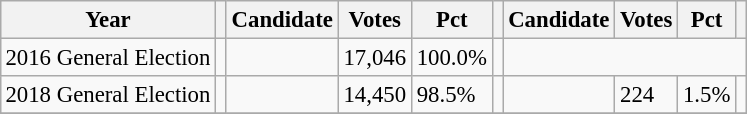<table class="wikitable" style="margin:0.5em ; font-size:95%">
<tr>
<th>Year</th>
<th></th>
<th>Candidate</th>
<th>Votes</th>
<th>Pct</th>
<th></th>
<th>Candidate</th>
<th>Votes</th>
<th>Pct</th>
<th></th>
</tr>
<tr>
<td>2016 General Election</td>
<td></td>
<td></td>
<td>17,046</td>
<td>100.0%</td>
<td></td>
</tr>
<tr>
<td>2018 General Election</td>
<td></td>
<td></td>
<td>14,450</td>
<td>98.5%</td>
<td></td>
<td></td>
<td>224</td>
<td>1.5%</td>
<td></td>
</tr>
<tr>
</tr>
</table>
